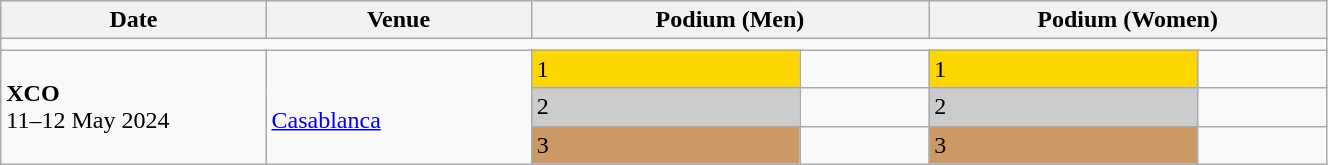<table class="wikitable" width=70%>
<tr>
<th>Date</th>
<th width=20%>Venue</th>
<th colspan=2 width=30%>Podium (Men)</th>
<th colspan=2 width=30%>Podium (Women)</th>
</tr>
<tr>
<td colspan=6></td>
</tr>
<tr>
<td rowspan=3><strong>XCO</strong> <br> 11–12 May 2024</td>
<td rowspan=3><br><a href='#'>Casablanca</a></td>
<td bgcolor=FFD700>1</td>
<td></td>
<td bgcolor=FFD700>1</td>
<td></td>
</tr>
<tr>
<td bgcolor=CCCCCC>2</td>
<td></td>
<td bgcolor=CCCCCC>2</td>
<td></td>
</tr>
<tr>
<td bgcolor=CC9966>3</td>
<td></td>
<td bgcolor=CC9966>3</td>
<td></td>
</tr>
</table>
